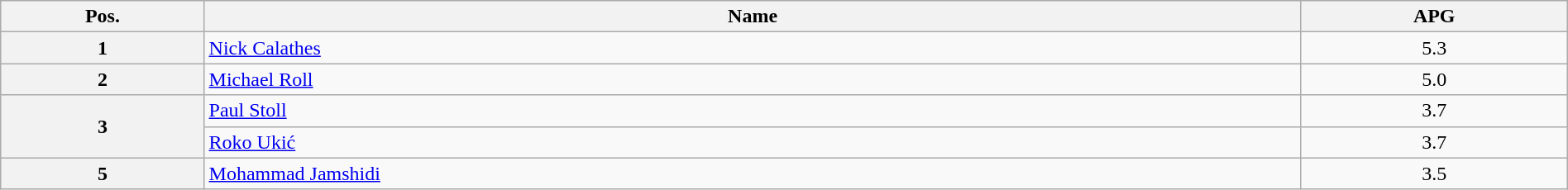<table class=wikitable width=100% style="text-align:center;">
<tr>
<th width="13%">Pos.</th>
<th width="70%">Name</th>
<th width="17%">APG</th>
</tr>
<tr>
<th>1</th>
<td align=left> <a href='#'>Nick Calathes</a></td>
<td>5.3</td>
</tr>
<tr>
<th>2</th>
<td align=left> <a href='#'>Michael Roll</a></td>
<td>5.0</td>
</tr>
<tr>
<th rowspan=2>3</th>
<td align=left> <a href='#'>Paul Stoll</a></td>
<td>3.7</td>
</tr>
<tr>
<td align=left> <a href='#'>Roko Ukić</a></td>
<td>3.7</td>
</tr>
<tr>
<th>5</th>
<td align=left> <a href='#'>Mohammad Jamshidi</a></td>
<td>3.5</td>
</tr>
</table>
